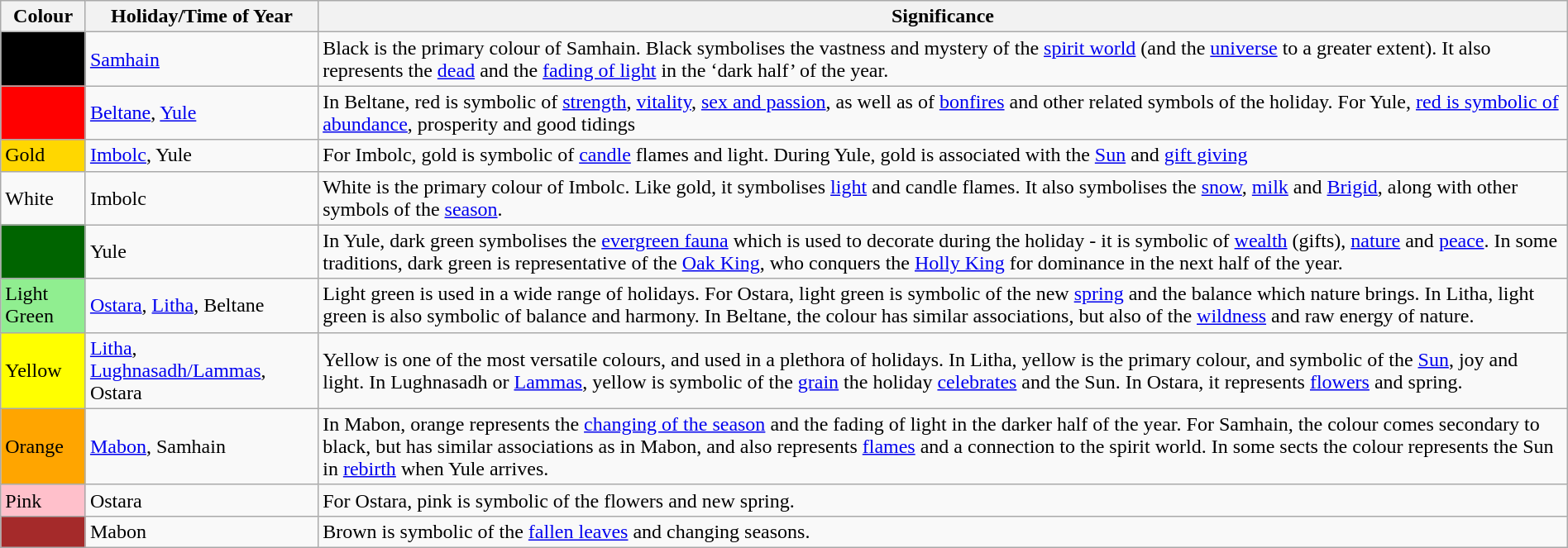<table class="wikitable" style="margin: 1em auto 1em auto;">
<tr>
<th style="text-align:center;">Colour</th>
<th style="text-align:center;">Holiday/Time of Year</th>
<th style="text-align:center;">Significance</th>
</tr>
<tr>
<td style="background:black;">|</td>
<td><a href='#'>Samhain</a></td>
<td>Black is the primary colour of Samhain. Black symbolises the vastness and mystery of the <a href='#'>spirit world</a> (and the <a href='#'>universe</a> to a greater extent). It also represents the <a href='#'>dead</a> and the <a href='#'>fading of light</a> in the ‘dark half’ of the year.</td>
</tr>
<tr>
<td style="background:red;"></td>
<td><a href='#'>Beltane</a>, <a href='#'>Yule</a></td>
<td>In Beltane, red is symbolic of <a href='#'>strength</a>, <a href='#'>vitality</a>, <a href='#'>sex and passion</a>, as well as of <a href='#'>bonfires</a> and other related symbols of the holiday. For Yule, <a href='#'>red is symbolic of abundance</a>, prosperity and good tidings</td>
</tr>
<tr>
<td style="background:gold;">Gold</td>
<td><a href='#'>Imbolc</a>, Yule</td>
<td>For Imbolc, gold is symbolic of <a href='#'>candle</a> flames and light. During Yule, gold is associated with the <a href='#'>Sun</a> and <a href='#'>gift giving</a></td>
</tr>
<tr>
<td>White</td>
<td>Imbolc</td>
<td>White is the primary colour of Imbolc. Like gold, it symbolises <a href='#'>light</a> and candle flames. It also symbolises the <a href='#'>snow</a>, <a href='#'>milk</a> and <a href='#'>Brigid</a>, along with other symbols of the <a href='#'>season</a>.</td>
</tr>
<tr>
<td style="background:darkgreen;"></td>
<td>Yule</td>
<td>In Yule, dark green symbolises the <a href='#'>evergreen fauna</a> which is used to decorate during the holiday - it is symbolic of <a href='#'>wealth</a> (gifts), <a href='#'>nature</a> and <a href='#'>peace</a>. In some traditions, dark green is representative of the <a href='#'>Oak King</a>, who conquers the <a href='#'>Holly King</a> for dominance in the next half of the year.</td>
</tr>
<tr>
<td style="background:lightgreen;">Light Green</td>
<td><a href='#'>Ostara</a>, <a href='#'>Litha</a>, Beltane</td>
<td>Light green is used in a wide range of holidays. For Ostara, light green is symbolic of the new <a href='#'>spring</a> and the balance which nature brings. In Litha, light green is also symbolic of balance and harmony. In Beltane, the colour has similar associations, but also of the <a href='#'>wildness</a> and raw energy of nature.</td>
</tr>
<tr>
<td style="background:yellow;">Yellow</td>
<td><a href='#'>Litha</a>, <a href='#'>Lughnasadh/Lammas</a>, Ostara</td>
<td>Yellow is one of the most versatile colours, and used in a plethora of holidays. In Litha, yellow is the primary colour, and symbolic of the <a href='#'>Sun</a>, joy and light. In Lughnasadh or <a href='#'>Lammas</a>, yellow is symbolic of the <a href='#'>grain</a> the holiday <a href='#'>celebrates</a> and the Sun. In Ostara, it represents <a href='#'>flowers</a> and spring.</td>
</tr>
<tr>
<td style="background:orange;">Orange</td>
<td><a href='#'>Mabon</a>, Samhain</td>
<td>In Mabon, orange represents the <a href='#'>changing of the season</a> and the fading of light in the darker half of the year. For Samhain, the colour comes secondary to black, but has similar associations as in Mabon, and also represents <a href='#'>flames</a> and a connection to the spirit world. In some sects the colour represents the Sun in <a href='#'>rebirth</a> when Yule arrives.</td>
</tr>
<tr>
<td style="background:pink;">Pink</td>
<td>Ostara</td>
<td>For Ostara, pink is symbolic of the flowers and new spring.</td>
</tr>
<tr>
<td style="background:brown;"></td>
<td>Mabon</td>
<td>Brown is symbolic of the <a href='#'>fallen leaves</a> and changing seasons.</td>
</tr>
</table>
